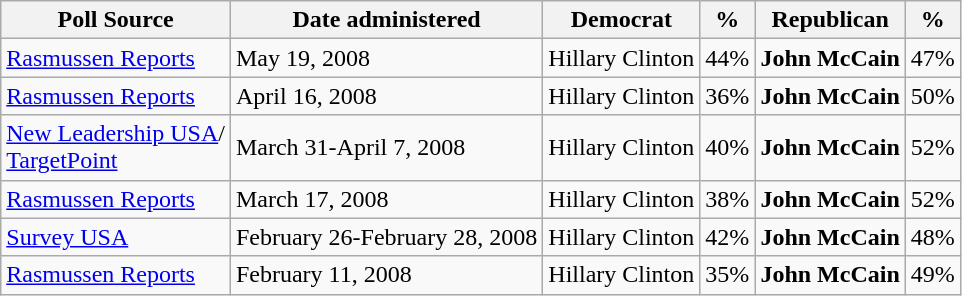<table class="wikitable">
<tr valign=bottom>
<th>Poll Source</th>
<th>Date administered</th>
<th>Democrat</th>
<th>%</th>
<th>Republican</th>
<th>%</th>
</tr>
<tr>
<td><a href='#'>Rasmussen Reports</a></td>
<td>May 19, 2008</td>
<td>Hillary Clinton</td>
<td>44%</td>
<td><strong>John McCain</strong></td>
<td>47%</td>
</tr>
<tr>
<td><a href='#'>Rasmussen Reports</a></td>
<td>April 16, 2008</td>
<td>Hillary Clinton</td>
<td>36%</td>
<td><strong>John McCain</strong></td>
<td>50%</td>
</tr>
<tr>
<td><a href='#'>New Leadership USA</a>/<a href='#'><br>TargetPoint</a></td>
<td>March 31-April 7, 2008</td>
<td>Hillary Clinton</td>
<td>40%</td>
<td><strong>John McCain</strong></td>
<td>52%</td>
</tr>
<tr>
<td><a href='#'>Rasmussen Reports</a></td>
<td>March 17, 2008</td>
<td>Hillary Clinton</td>
<td>38%</td>
<td><strong>John McCain</strong></td>
<td>52%</td>
</tr>
<tr>
<td><a href='#'>Survey USA</a></td>
<td>February 26-February 28, 2008</td>
<td>Hillary Clinton</td>
<td>42%</td>
<td><strong>John McCain</strong></td>
<td>48%</td>
</tr>
<tr>
<td><a href='#'>Rasmussen Reports</a></td>
<td>February 11, 2008</td>
<td>Hillary Clinton</td>
<td>35%</td>
<td><strong>John McCain</strong></td>
<td>49%</td>
</tr>
</table>
